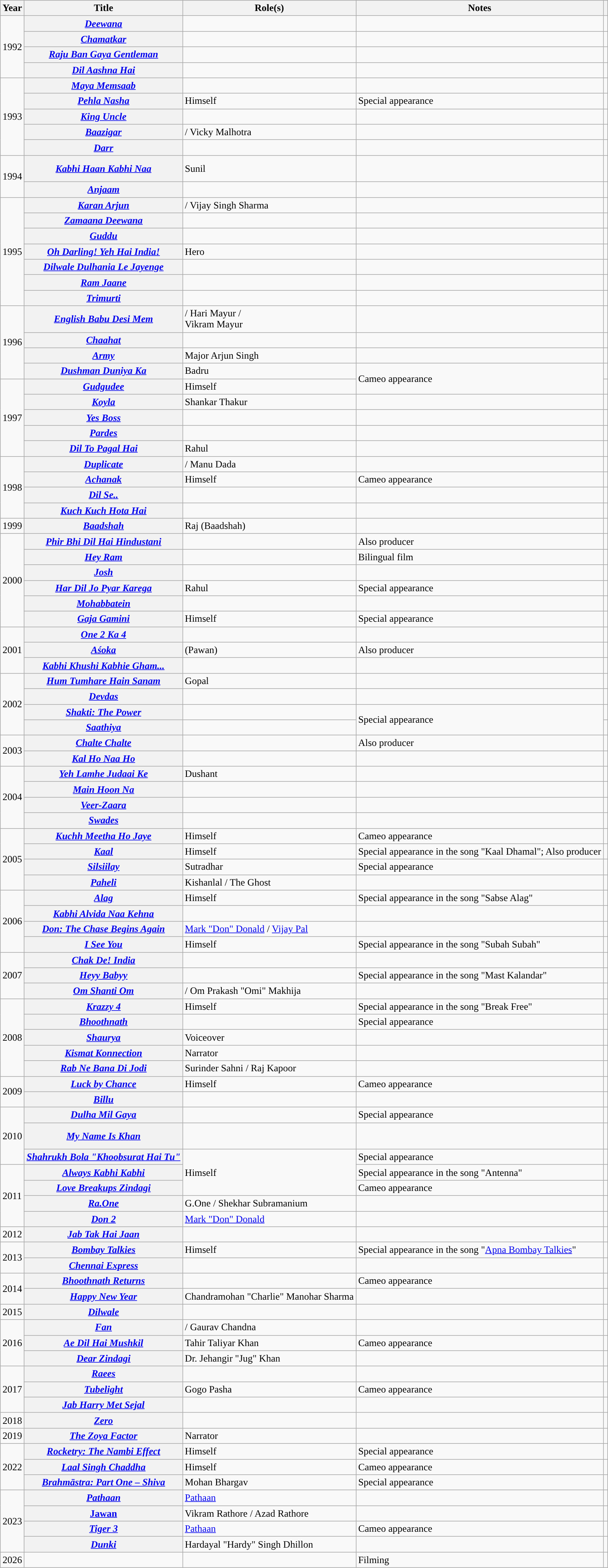<table class="wikitable plainrowheaders sortable" style="margin-right: 0;">
<tr>
<th scope="col">Year</th>
<th scope="col">Title</th>
<th scope="col">Role(s)</th>
<th scope="col" class="unsortable">Notes</th>
<th scope="col" class="unsortable"></th>
</tr>
<tr>
<td rowspan="4">1992</td>
<th scope="row" align="left"><em><a href='#'>Deewana</a></em></th>
<td></td>
<td></td>
<td style="text-align:center;"><br></td>
</tr>
<tr>
<th scope="row" align="left"><em><a href='#'>Chamatkar</a></em></th>
<td></td>
<td></td>
<td style="text-align:center;"></td>
</tr>
<tr>
<th scope="row" align="left"><em><a href='#'>Raju Ban Gaya Gentleman</a></em></th>
<td></td>
<td></td>
<td style="text-align:center;"></td>
</tr>
<tr>
<th scope="row" align="left"><em><a href='#'>Dil Aashna Hai</a></em></th>
<td></td>
<td></td>
<td style="text-align:center;"></td>
</tr>
<tr>
<td rowspan="5">1993</td>
<th scope="row" align="left"><em><a href='#'>Maya Memsaab</a></em></th>
<td></td>
<td></td>
<td style="text-align:center;"></td>
</tr>
<tr>
<th scope="row" align="left"><em><a href='#'>Pehla Nasha</a></em></th>
<td>Himself</td>
<td>Special appearance</td>
<td style="text-align:center;"></td>
</tr>
<tr>
<th scope="row" align="left"><em><a href='#'>King Uncle</a></em></th>
<td></td>
<td></td>
<td style="text-align:center;"></td>
</tr>
<tr>
<th scope="row" align="left"><em><a href='#'>Baazigar</a></em></th>
<td> / Vicky Malhotra</td>
<td></td>
<td style="text-align:center;"><br></td>
</tr>
<tr>
<th scope="row" align="left"><em><a href='#'>Darr</a></em></th>
<td></td>
<td></td>
<td style="text-align:center;"><br></td>
</tr>
<tr>
<td rowspan="2">1994</td>
<th scope="row" align="left"><em><a href='#'>Kabhi Haan Kabhi Naa</a></em></th>
<td>Sunil</td>
<td></td>
<td style="text-align:center;"><br><br></td>
</tr>
<tr>
<th scope="row" align="left"><em><a href='#'>Anjaam</a></em></th>
<td></td>
<td></td>
<td style="text-align:center;"><br></td>
</tr>
<tr>
<td rowspan="7">1995</td>
<th scope="row" align="left"><em><a href='#'>Karan Arjun</a></em></th>
<td> / Vijay Singh Sharma</td>
<td></td>
<td style="text-align:center;"></td>
</tr>
<tr>
<th scope="row" align="left"><em><a href='#'>Zamaana Deewana</a></em></th>
<td></td>
<td></td>
<td style="text-align:center;"></td>
</tr>
<tr>
<th scope="row" align="left"><em><a href='#'>Guddu</a></em></th>
<td></td>
<td></td>
<td style="text-align:center;"></td>
</tr>
<tr>
<th scope="row" align="left"><em><a href='#'>Oh Darling! Yeh Hai India!</a></em></th>
<td>Hero</td>
<td></td>
<td style="text-align:center;"></td>
</tr>
<tr>
<th scope="row" align="left"><em><a href='#'>Dilwale Dulhania Le Jayenge</a></em></th>
<td></td>
<td></td>
<td style="text-align:center;"><br></td>
</tr>
<tr>
<th scope="row" align="left"><em><a href='#'>Ram Jaane</a></em></th>
<td></td>
<td></td>
<td style="text-align:center;"></td>
</tr>
<tr>
<th scope="row" align="left"><em><a href='#'>Trimurti</a></em></th>
<td></td>
<td></td>
<td style="text-align:center;"></td>
</tr>
<tr>
<td rowspan="4">1996</td>
<th scope="row" align="left"><em><a href='#'>English Babu Desi Mem</a></em></th>
<td> / Hari Mayur / <br>Vikram Mayur</td>
<td></td>
<td style="text-align:center;"></td>
</tr>
<tr>
<th scope="row" align="left"><em><a href='#'>Chaahat</a></em></th>
<td></td>
<td></td>
<td style="text-align:center;"></td>
</tr>
<tr>
<th scope="row" align="left"><em><a href='#'>Army</a></em></th>
<td>Major Arjun Singh</td>
<td></td>
<td style="text-align:center;"></td>
</tr>
<tr>
<th scope="row" align="left"><em><a href='#'>Dushman Duniya Ka</a></em></th>
<td>Badru</td>
<td rowspan="2">Cameo appearance</td>
<td style="text-align:center;"></td>
</tr>
<tr>
<td rowspan="5">1997</td>
<th scope="row" align="left"><em><a href='#'>Gudgudee</a></em></th>
<td>Himself</td>
<td style="text-align:center;"></td>
</tr>
<tr>
<th scope="row" align="left"><em><a href='#'>Koyla</a></em></th>
<td>Shankar Thakur</td>
<td></td>
<td style="text-align:center;"></td>
</tr>
<tr>
<th scope="row" align="left"><em><a href='#'>Yes Boss</a></em></th>
<td></td>
<td></td>
<td style="text-align:center;"><br></td>
</tr>
<tr>
<th scope="row" align="left"><em><a href='#'>Pardes</a></em></th>
<td></td>
<td></td>
<td style="text-align:center;"></td>
</tr>
<tr>
<th scope="row" align="left"><em><a href='#'>Dil To Pagal Hai</a></em></th>
<td>Rahul</td>
<td></td>
<td style="text-align:center;"><br></td>
</tr>
<tr>
<td rowspan="4">1998</td>
<th scope="row" align="left"><em><a href='#'>Duplicate</a></em></th>
<td> / Manu Dada</td>
<td></td>
<td style="text-align:center;"><br></td>
</tr>
<tr>
<th scope="row" align="left"><em><a href='#'>Achanak</a></em></th>
<td>Himself</td>
<td>Cameo appearance</td>
<td style="text-align:center;"></td>
</tr>
<tr>
<th scope="row" align="left"><em><a href='#'>Dil Se..</a></em></th>
<td></td>
<td></td>
<td style="text-align:center;"></td>
</tr>
<tr>
<th scope="row" align="left"><em><a href='#'>Kuch Kuch Hota Hai</a></em></th>
<td></td>
<td></td>
<td style="text-align:center;"><br></td>
</tr>
<tr>
<td>1999</td>
<th scope="row" align="left"><em><a href='#'>Baadshah</a></em></th>
<td>Raj (Baadshah)</td>
<td></td>
<td style="text-align:center;"><br></td>
</tr>
<tr>
<td rowspan="6">2000</td>
<th scope="row" align="left"><em><a href='#'>Phir Bhi Dil Hai Hindustani</a></em></th>
<td></td>
<td>Also producer</td>
<td style="text-align:center;"></td>
</tr>
<tr>
<th scope="row" align="left"><em><a href='#'>Hey Ram</a></em></th>
<td></td>
<td>Bilingual film</td>
<td style="text-align:center;"></td>
</tr>
<tr>
<th scope="row" align="left"><em><a href='#'>Josh</a></em></th>
<td></td>
<td></td>
<td style="text-align:center;"></td>
</tr>
<tr>
<th scope="row" align="left"><em><a href='#'>Har Dil Jo Pyar Karega</a></em></th>
<td>Rahul</td>
<td>Special appearance</td>
<td style="text-align:center;"></td>
</tr>
<tr>
<th scope="row" align="left"><em><a href='#'>Mohabbatein</a></em></th>
<td></td>
<td></td>
<td style="text-align:center;"><br></td>
</tr>
<tr>
<th scope="row" align="left"><em><a href='#'>Gaja Gamini</a></em></th>
<td>Himself</td>
<td>Special appearance</td>
<td style="text-align:center;"></td>
</tr>
<tr>
<td rowspan="3">2001</td>
<th scope="row" align="left"><em><a href='#'>One 2 Ka 4</a></em></th>
<td></td>
<td></td>
<td style="text-align:center;"></td>
</tr>
<tr>
<th scope="row" align="left"><em><a href='#'>Aśoka</a></em></th>
<td> (Pawan)</td>
<td>Also producer</td>
<td style="text-align:center;"><br></td>
</tr>
<tr>
<th scope="row" align="left"><em><a href='#'>Kabhi Khushi Kabhie Gham...</a></em></th>
<td></td>
<td></td>
<td style="text-align:center;"><br></td>
</tr>
<tr>
<td rowspan="4">2002</td>
<th scope="row" align="left"><em><a href='#'>Hum Tumhare Hain Sanam</a></em></th>
<td>Gopal</td>
<td></td>
<td style="text-align:center;"></td>
</tr>
<tr>
<th scope="row" align="left"><em><a href='#'>Devdas</a></em></th>
<td></td>
<td></td>
<td style="text-align:center;"><br></td>
</tr>
<tr>
<th scope="row" align="left"><em><a href='#'>Shakti: The Power</a></em></th>
<td></td>
<td rowspan="2">Special appearance</td>
<td style="text-align:center;"></td>
</tr>
<tr>
<th scope="row" align="left"><em><a href='#'>Saathiya</a></em></th>
<td></td>
<td style="text-align:center;"></td>
</tr>
<tr>
<td rowspan="2">2003</td>
<th scope="row" align="left"><em><a href='#'>Chalte Chalte</a></em></th>
<td></td>
<td>Also producer</td>
<td style="text-align:center;"></td>
</tr>
<tr>
<th scope="row" align="left"><em><a href='#'>Kal Ho Naa Ho</a></em></th>
<td></td>
<td></td>
<td style="text-align:center;"><br></td>
</tr>
<tr>
<td rowspan="4">2004</td>
<th scope="row" align="left"><em><a href='#'>Yeh Lamhe Judaai Ke</a></em></th>
<td>Dushant</td>
<td></td>
<td style="text-align:center;"></td>
</tr>
<tr>
<th scope="row" align="left"><em><a href='#'>Main Hoon Na</a></em></th>
<td></td>
<td></td>
<td style="text-align:center;"><br></td>
</tr>
<tr>
<th scope="row" align="left"><em><a href='#'>Veer-Zaara</a></em></th>
<td></td>
<td></td>
<td style="text-align:center;"><br></td>
</tr>
<tr>
<th scope="row" align="left"><em><a href='#'>Swades</a></em></th>
<td></td>
<td></td>
<td style="text-align:center;"><br></td>
</tr>
<tr>
<td rowspan="4">2005</td>
<th scope="row" align="left"><em><a href='#'>Kuchh Meetha Ho Jaye</a></em></th>
<td>Himself</td>
<td>Cameo appearance</td>
<td style="text-align:center;"></td>
</tr>
<tr>
<th scope="row" align="left"><em><a href='#'>Kaal</a></em></th>
<td>Himself</td>
<td>Special appearance in the song "Kaal Dhamal"; Also producer</td>
<td style="text-align:center;"></td>
</tr>
<tr>
<th scope="row" align="left"><em><a href='#'>Silsiilay</a></em></th>
<td>Sutradhar</td>
<td>Special appearance</td>
<td style="text-align:center;"></td>
</tr>
<tr>
<th scope="row" align="left"><em><a href='#'>Paheli</a></em></th>
<td>Kishanlal / The Ghost</td>
<td></td>
<td style="text-align:center;"></td>
</tr>
<tr>
<td rowspan="4">2006</td>
<th scope="row" align="left"><em><a href='#'>Alag</a></em></th>
<td>Himself</td>
<td>Special appearance in the song "Sabse Alag"</td>
<td style="text-align:center;"></td>
</tr>
<tr>
<th scope="row" align="left"><em><a href='#'>Kabhi Alvida Naa Kehna</a></em></th>
<td></td>
<td></td>
<td style="text-align:center;"><br></td>
</tr>
<tr>
<th scope="row" align="left"><em><a href='#'>Don: The Chase Begins Again</a></em></th>
<td><a href='#'>Mark "Don" Donald</a> / <a href='#'>Vijay Pal</a></td>
<td></td>
<td style="text-align:center;"><br></td>
</tr>
<tr>
<th scope="row" align="left"><em><a href='#'>I See You</a></em></th>
<td>Himself</td>
<td>Special appearance in the song "Subah Subah"</td>
<td style="text-align:center;"></td>
</tr>
<tr>
<td rowspan="3">2007</td>
<th scope="row" align="left"><em><a href='#'>Chak De! India</a></em></th>
<td></td>
<td></td>
<td style="text-align:center;"><br></td>
</tr>
<tr>
<th scope="row" align="left"><em><a href='#'>Heyy Babyy</a></em></th>
<td></td>
<td>Special appearance in the song "Mast Kalandar"</td>
<td style="text-align:center;"></td>
</tr>
<tr>
<th scope="row" align="left"><em><a href='#'>Om Shanti Om</a></em></th>
<td> / Om Prakash "Omi" Makhija</td>
<td></td>
<td style="text-align:center;"><br></td>
</tr>
<tr>
<td rowspan="5">2008</td>
<th scope="row" align="left"><em><a href='#'>Krazzy 4</a></em></th>
<td>Himself</td>
<td>Special appearance in the song "Break Free"</td>
<td style="text-align:center;"></td>
</tr>
<tr>
<th scope="row" align="left"><em><a href='#'>Bhoothnath</a></em></th>
<td></td>
<td>Special appearance</td>
<td style="text-align:center;"></td>
</tr>
<tr>
<th scope="row" align="left"><em><a href='#'>Shaurya</a></em></th>
<td>Voiceover</td>
<td></td>
<td style="text-align:center;"></td>
</tr>
<tr>
<th scope="row" align="left"><em><a href='#'>Kismat Konnection</a></em></th>
<td>Narrator</td>
<td></td>
<td style="text-align:center;"></td>
</tr>
<tr>
<th scope="row" align="left"><em><a href='#'>Rab Ne Bana Di Jodi</a></em></th>
<td>Surinder Sahni / Raj Kapoor</td>
<td></td>
<td style="text-align:center;"><br></td>
</tr>
<tr>
<td rowspan="2">2009</td>
<th scope="row" align="left"><em><a href='#'>Luck by Chance</a></em></th>
<td>Himself</td>
<td>Cameo appearance</td>
<td style="text-align:center;"></td>
</tr>
<tr>
<th scope="row" align="left"><em><a href='#'>Billu</a></em></th>
<td></td>
<td></td>
<td style="text-align:center;"></td>
</tr>
<tr>
<td rowspan="3">2010</td>
<th scope="row" align="left"><em><a href='#'>Dulha Mil Gaya</a></em></th>
<td></td>
<td>Special appearance</td>
<td style="text-align:center;"></td>
</tr>
<tr>
<th scope="row" align="left"><em><a href='#'>My Name Is Khan</a></em></th>
<td></td>
<td></td>
<td style="text-align:center;"><br><br></td>
</tr>
<tr>
<th scope="row" align="left"><em><a href='#'>Shahrukh Bola "Khoobsurat Hai Tu"</a></em></th>
<td rowspan="3">Himself</td>
<td>Special appearance</td>
<td style="text-align:center;"></td>
</tr>
<tr>
<td rowspan="4">2011</td>
<th scope="row" align="left"><em><a href='#'>Always Kabhi Kabhi</a></em></th>
<td>Special appearance in the song "Antenna"</td>
<td style="text-align:center;"></td>
</tr>
<tr>
<th scope="row" align="left"><em><a href='#'>Love Breakups Zindagi</a></em></th>
<td>Cameo appearance</td>
<td style="text-align:center;"></td>
</tr>
<tr>
<th scope="row" align="left"><em><a href='#'>Ra.One</a></em></th>
<td>G.One / Shekhar Subramanium</td>
<td></td>
<td style="text-align:center;"></td>
</tr>
<tr>
<th scope="row" align="left"><em><a href='#'>Don 2</a></em></th>
<td><a href='#'>Mark "Don" Donald</a></td>
<td></td>
<td style="text-align:center;"><br></td>
</tr>
<tr>
<td>2012</td>
<th scope="row" align="left"><em><a href='#'>Jab Tak Hai Jaan</a></em></th>
<td></td>
<td></td>
<td style="text-align:center;"><br></td>
</tr>
<tr>
<td rowspan="2">2013</td>
<th scope="row" align="left"><em><a href='#'>Bombay Talkies</a></em></th>
<td>Himself</td>
<td>Special appearance in the song "<a href='#'>Apna Bombay Talkies</a>"</td>
<td style="text-align:center;"></td>
</tr>
<tr>
<th scope="row" align="left"><em><a href='#'>Chennai Express</a></em></th>
<td></td>
<td></td>
<td style="text-align:center;"><br></td>
</tr>
<tr>
<td rowspan="2">2014</td>
<th scope="row" align="left"><em><a href='#'>Bhoothnath Returns</a></em></th>
<td></td>
<td>Cameo appearance</td>
<td style="text-align:center;"></td>
</tr>
<tr>
<th scope="row" align="left"><em><a href='#'>Happy New Year</a></em></th>
<td>Chandramohan "Charlie" Manohar Sharma</td>
<td></td>
<td style="text-align:center;"></td>
</tr>
<tr>
<td>2015</td>
<th scope="row" align="left"><em><a href='#'>Dilwale</a></em></th>
<td></td>
<td></td>
<td style="text-align:center;"><br></td>
</tr>
<tr>
<td rowspan="3">2016</td>
<th scope="row" align="left"><em><a href='#'>Fan</a></em></th>
<td> / Gaurav Chandna</td>
<td></td>
<td style="text-align:center;"><br></td>
</tr>
<tr>
<th scope="row" align="left"><em><a href='#'>Ae Dil Hai Mushkil</a></em></th>
<td>Tahir Taliyar Khan</td>
<td>Cameo appearance</td>
<td style="text-align:center;"></td>
</tr>
<tr>
<th scope="row" align="left"><em><a href='#'>Dear Zindagi</a></em></th>
<td>Dr. Jehangir "Jug" Khan</td>
<td></td>
<td style="text-align:center;"></td>
</tr>
<tr>
<td rowspan="3">2017</td>
<th scope="row" align="left"><em><a href='#'>Raees</a></em></th>
<td></td>
<td></td>
<td style="text-align:center;"><br></td>
</tr>
<tr>
<th scope="row" align="left"><em><a href='#'>Tubelight</a></em></th>
<td>Gogo Pasha</td>
<td>Cameo appearance</td>
<td style="text-align:center;"></td>
</tr>
<tr>
<th scope="row" align="left"><em><a href='#'>Jab Harry Met Sejal</a></em></th>
<td></td>
<td></td>
<td style="text-align:center;"></td>
</tr>
<tr>
<td>2018</td>
<th scope="row" align="left"><em><a href='#'>Zero</a></em></th>
<td></td>
<td></td>
<td style="text-align:center;"></td>
</tr>
<tr>
<td>2019</td>
<th scope="row" align="left"><em><a href='#'>The Zoya Factor</a></em></th>
<td>Narrator</td>
<td></td>
<td style="text-align:center;"></td>
</tr>
<tr>
<td rowspan="3">2022</td>
<th scope="row" align="left"><em><a href='#'>Rocketry: The Nambi Effect</a></em></th>
<td>Himself</td>
<td>Special appearance</td>
<td style="text-align:center;"></td>
</tr>
<tr>
<th scope="row" align="left"><em><a href='#'>Laal Singh Chaddha</a></em></th>
<td>Himself</td>
<td>Cameo appearance</td>
<td style="text-align:center;"></td>
</tr>
<tr>
<th scope="row" align="left"><em><a href='#'>Brahmāstra: Part One – Shiva</a></em></th>
<td>Mohan Bhargav</td>
<td>Special appearance</td>
<td style="text-align:center;"></td>
</tr>
<tr>
<td rowspan="4">2023</td>
<th scope="row" align="left"><em><a href='#'>Pathaan</a></em></th>
<td><a href='#'>Pathaan</a></td>
<td></td>
<td style="text-align:center;"></td>
</tr>
<tr>
<th scope="row" align="left"><em><a href='#'></em>Jawan<em></a></em></th>
<td>Vikram Rathore / Azad Rathore</td>
<td></td>
<td style="text-align:center;"></td>
</tr>
<tr>
<th scope="row" align="left"><em><a href='#'>Tiger 3</a></em></th>
<td><a href='#'>Pathaan</a></td>
<td>Cameo appearance</td>
<td style="text-align:center;"></td>
</tr>
<tr>
<th scope="row" align="left"><em><a href='#'>Dunki</a></em></th>
<td>Hardayal "Hardy" Singh Dhillon</td>
<td></td>
<td style="text-align:center;"><br></td>
</tr>
<tr>
<td>2026</td>
<td></td>
<td></td>
<td>Filming</td>
<td style="text-align: center;"></td>
</tr>
</table>
